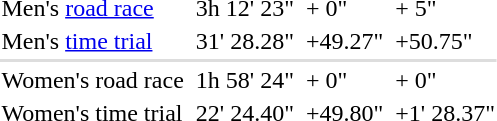<table>
<tr>
<td>Men's <a href='#'>road race</a><br></td>
<td></td>
<td>3h 12' 23"</td>
<td></td>
<td>+ 0"</td>
<td></td>
<td>+ 5"</td>
</tr>
<tr>
<td>Men's <a href='#'>time trial</a><br></td>
<td></td>
<td>31' 28.28"</td>
<td></td>
<td>+49.27"</td>
<td></td>
<td>+50.75"</td>
</tr>
<tr bgcolor=#DDDDDD>
<td colspan=7></td>
</tr>
<tr>
<td>Women's road race<br></td>
<td></td>
<td>1h 58' 24"</td>
<td></td>
<td>+ 0"</td>
<td></td>
<td>+ 0"</td>
</tr>
<tr>
<td>Women's time trial<br></td>
<td></td>
<td>22' 24.40"</td>
<td></td>
<td>+49.80"</td>
<td></td>
<td>+1' 28.37"</td>
</tr>
</table>
